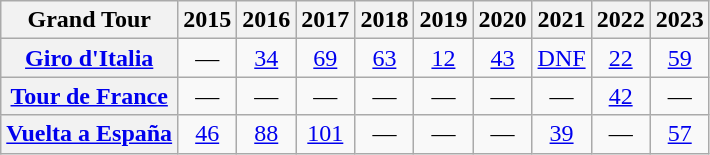<table class="wikitable plainrowheaders">
<tr>
<th scope="col">Grand Tour</th>
<th scope="col">2015</th>
<th scope="col">2016</th>
<th scope="col">2017</th>
<th scope="col">2018</th>
<th scope="col">2019</th>
<th scope="col">2020</th>
<th scope="col">2021</th>
<th scope="col">2022</th>
<th scope="col">2023</th>
</tr>
<tr style="text-align:center;">
<th scope="row"> <a href='#'>Giro d'Italia</a></th>
<td>—</td>
<td><a href='#'>34</a></td>
<td><a href='#'>69</a></td>
<td><a href='#'>63</a></td>
<td><a href='#'>12</a></td>
<td><a href='#'>43</a></td>
<td><a href='#'>DNF</a></td>
<td><a href='#'>22</a></td>
<td><a href='#'>59</a></td>
</tr>
<tr style="text-align:center;">
<th scope="row"> <a href='#'>Tour de France</a></th>
<td>—</td>
<td>—</td>
<td>—</td>
<td>—</td>
<td>—</td>
<td>—</td>
<td>—</td>
<td><a href='#'>42</a></td>
<td>—</td>
</tr>
<tr style="text-align:center;">
<th scope="row"> <a href='#'>Vuelta a España</a></th>
<td><a href='#'>46</a></td>
<td><a href='#'>88</a></td>
<td><a href='#'>101</a></td>
<td>—</td>
<td>—</td>
<td>—</td>
<td><a href='#'>39</a></td>
<td>—</td>
<td><a href='#'>57</a></td>
</tr>
</table>
